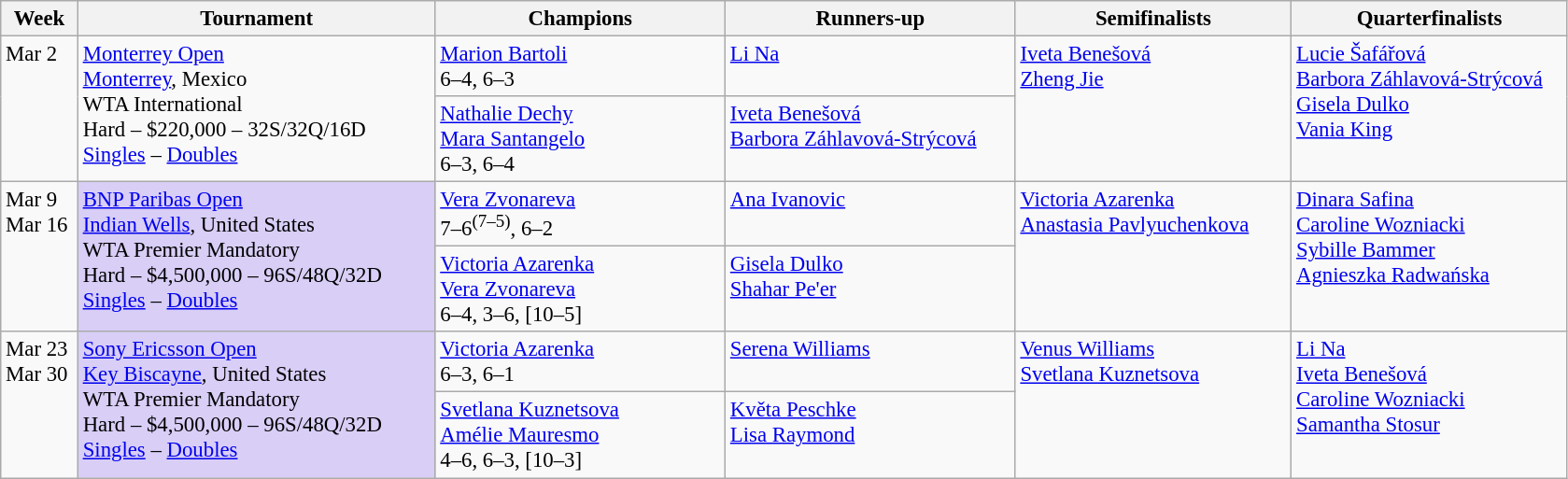<table class=wikitable style=font-size:95%>
<tr>
<th style="width:48px;">Week</th>
<th style="width:248px;">Tournament</th>
<th style="width:200px;">Champions</th>
<th style="width:200px;">Runners-up</th>
<th style="width:190px;">Semifinalists</th>
<th style="width:190px;">Quarterfinalists</th>
</tr>
<tr valign=top>
<td rowspan=2>Mar 2</td>
<td rowspan=2><a href='#'>Monterrey Open</a><br> <a href='#'>Monterrey</a>, Mexico<br>WTA International<br>Hard – $220,000 – 32S/32Q/16D<br><a href='#'>Singles</a> – <a href='#'>Doubles</a></td>
<td> <a href='#'>Marion Bartoli</a><br>6–4, 6–3</td>
<td> <a href='#'>Li Na</a></td>
<td rowspan=2> <a href='#'>Iveta Benešová</a><br> <a href='#'>Zheng Jie</a></td>
<td rowspan=2> <a href='#'>Lucie Šafářová</a><br> <a href='#'>Barbora Záhlavová-Strýcová</a><br> <a href='#'>Gisela Dulko</a> <br> <a href='#'>Vania King</a></td>
</tr>
<tr valign=top>
<td> <a href='#'>Nathalie Dechy</a> <br> <a href='#'>Mara Santangelo</a><br>6–3, 6–4</td>
<td> <a href='#'>Iveta Benešová</a> <br> <a href='#'>Barbora Záhlavová-Strýcová</a></td>
</tr>
<tr valign=top>
<td rowspan=2>Mar 9<br>Mar 16</td>
<td style="background:#d8cef6;" rowspan=2><a href='#'>BNP Paribas Open</a><br><a href='#'>Indian Wells</a>, United States<br>WTA Premier Mandatory<br>Hard – $4,500,000 – 96S/48Q/32D<br><a href='#'>Singles</a> – <a href='#'>Doubles</a></td>
<td> <a href='#'>Vera Zvonareva</a><br>7–6<sup>(7–5)</sup>, 6–2</td>
<td> <a href='#'>Ana Ivanovic</a></td>
<td rowspan=2> <a href='#'>Victoria Azarenka</a><br> <a href='#'>Anastasia Pavlyuchenkova</a></td>
<td rowspan=2> <a href='#'>Dinara Safina</a><br> <a href='#'>Caroline Wozniacki</a><br> <a href='#'>Sybille Bammer</a><br> <a href='#'>Agnieszka Radwańska</a></td>
</tr>
<tr valign=top>
<td> <a href='#'>Victoria Azarenka</a> <br> <a href='#'>Vera Zvonareva</a><br>6–4, 3–6, [10–5]</td>
<td> <a href='#'>Gisela Dulko</a> <br> <a href='#'>Shahar Pe'er</a></td>
</tr>
<tr valign=top>
<td rowspan=2>Mar 23<br>Mar 30</td>
<td style="background:#d8cef6;" rowspan=2><a href='#'>Sony Ericsson Open</a><br><a href='#'>Key Biscayne</a>, United States<br>WTA Premier Mandatory<br>Hard – $4,500,000 – 96S/48Q/32D<br><a href='#'>Singles</a> – <a href='#'>Doubles</a></td>
<td> <a href='#'>Victoria Azarenka</a> <br> 6–3, 6–1</td>
<td> <a href='#'>Serena Williams</a></td>
<td rowspan=2> <a href='#'>Venus Williams</a><br> <a href='#'>Svetlana Kuznetsova</a></td>
<td rowspan=2> <a href='#'>Li Na</a><br> <a href='#'>Iveta Benešová</a><br> <a href='#'>Caroline Wozniacki</a><br> <a href='#'>Samantha Stosur</a></td>
</tr>
<tr valign=top>
<td> <a href='#'>Svetlana Kuznetsova</a> <br> <a href='#'>Amélie Mauresmo</a><br>4–6, 6–3, [10–3]</td>
<td> <a href='#'>Květa Peschke</a> <br> <a href='#'>Lisa Raymond</a></td>
</tr>
</table>
